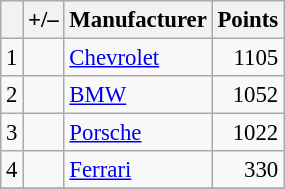<table class="wikitable" style="font-size: 95%;">
<tr>
<th scope="col"></th>
<th scope="col">+/–</th>
<th scope="col">Manufacturer</th>
<th scope="col">Points</th>
</tr>
<tr>
<td align=center>1</td>
<td align="left"></td>
<td> <a href='#'>Chevrolet</a></td>
<td align=right>1105</td>
</tr>
<tr>
<td align=center>2</td>
<td align="left"></td>
<td> <a href='#'>BMW</a></td>
<td align=right>1052</td>
</tr>
<tr>
<td align=center>3</td>
<td align="left"></td>
<td> <a href='#'>Porsche</a></td>
<td align=right>1022</td>
</tr>
<tr>
<td align=center>4</td>
<td align="left"></td>
<td> <a href='#'>Ferrari</a></td>
<td align=right>330</td>
</tr>
<tr>
</tr>
</table>
